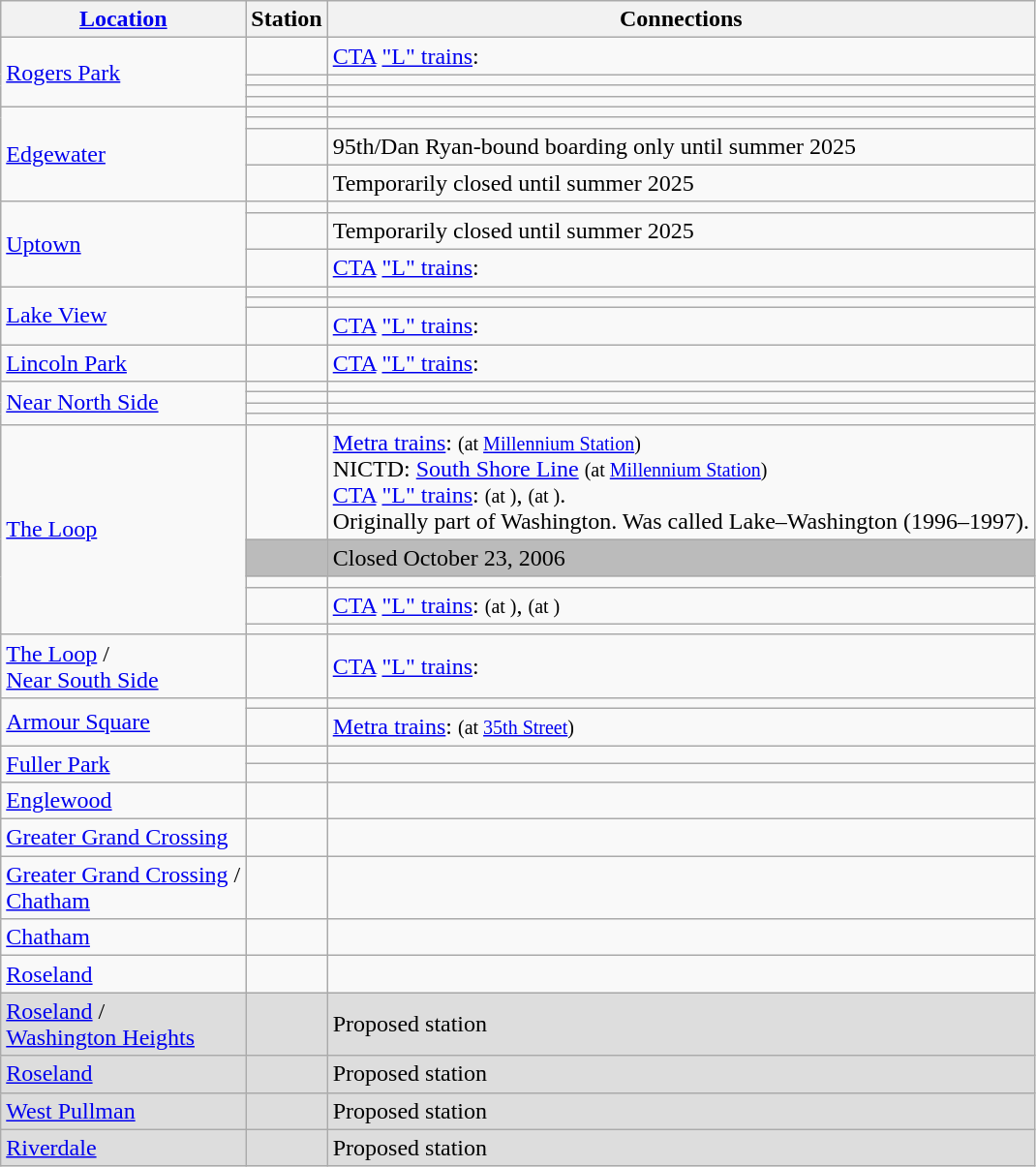<table class="wikitable plainrowheaders">
<tr>
<th><a href='#'>Location</a></th>
<th>Station</th>
<th>Connections</th>
</tr>
<tr>
<td rowspan="4"><a href='#'>Rogers Park</a></td>
<td>  </td>
<td> <a href='#'>CTA</a> <a href='#'>"L" trains</a>:  </td>
</tr>
<tr>
<td></td>
<td></td>
</tr>
<tr>
<td></td>
<td></td>
</tr>
<tr>
<td> </td>
<td></td>
</tr>
<tr>
<td rowspan="4"><a href='#'>Edgewater</a></td>
<td> </td>
<td></td>
</tr>
<tr>
<td></td>
<td></td>
</tr>
<tr>
<td></td>
<td>95th/Dan Ryan-bound boarding only until summer 2025</td>
</tr>
<tr>
<td></td>
<td>Temporarily closed until summer 2025</td>
</tr>
<tr>
<td rowspan="3"><a href='#'>Uptown</a></td>
<td></td>
<td></td>
</tr>
<tr>
<td></td>
<td>Temporarily closed until summer 2025</td>
</tr>
<tr>
<td> </td>
<td> <a href='#'>CTA</a> <a href='#'>"L" trains</a>: </td>
</tr>
<tr>
<td rowspan="3"><a href='#'>Lake View</a></td>
<td></td>
<td></td>
</tr>
<tr>
<td> </td>
<td></td>
</tr>
<tr>
<td> </td>
<td> <a href='#'>CTA</a> <a href='#'>"L" trains</a>:  </td>
</tr>
<tr>
<td><a href='#'>Lincoln Park</a></td>
<td> </td>
<td> <a href='#'>CTA</a> <a href='#'>"L" trains</a>:  </td>
</tr>
<tr>
<td rowspan="4"><a href='#'>Near North Side</a></td>
<td></td>
<td></td>
</tr>
<tr>
<td> </td>
<td></td>
</tr>
<tr>
<td> </td>
<td></td>
</tr>
<tr>
<td> </td>
<td></td>
</tr>
<tr>
<td rowspan="5"><a href='#'>The Loop</a></td>
<td>  </td>
<td> <a href='#'>Metra trains</a>:  <small>(at <a href='#'>Millennium Station</a>)</small><br> NICTD: <a href='#'>South Shore Line</a> <small>(at <a href='#'>Millennium Station</a>)</small><br> <a href='#'>CTA</a> <a href='#'>"L" trains</a>:  <small>(at )</small>,      <small>(at )</small>.<br>Originally part of Washington. Was called Lake–Washington (1996–1997).</td>
</tr>
<tr style="background:#bbb;">
<td></td>
<td>Closed October 23, 2006</td>
</tr>
<tr>
<td></td>
<td></td>
</tr>
<tr>
<td> </td>
<td> <a href='#'>CTA</a> <a href='#'>"L" trains</a>:  <small>(at )</small>,     <small>(at )</small></td>
</tr>
<tr>
<td></td>
<td></td>
</tr>
<tr>
<td><a href='#'>The Loop</a> / <br><a href='#'>Near South Side</a></td>
<td>  </td>
<td> <a href='#'>CTA</a> <a href='#'>"L" trains</a>:  </td>
</tr>
<tr>
<td rowspan="2"><a href='#'>Armour Square</a></td>
<td> </td>
<td></td>
</tr>
<tr>
<td>  </td>
<td> <a href='#'>Metra trains</a>:  <small>(at <a href='#'>35th Street</a>)</small></td>
</tr>
<tr>
<td rowspan="2"><a href='#'>Fuller Park</a></td>
<td> </td>
<td></td>
</tr>
<tr>
<td> </td>
<td></td>
</tr>
<tr>
<td><a href='#'>Englewood</a></td>
<td> </td>
<td></td>
</tr>
<tr>
<td><a href='#'>Greater Grand Crossing</a></td>
<td> </td>
<td></td>
</tr>
<tr>
<td><a href='#'>Greater Grand Crossing</a> / <br><a href='#'>Chatham</a></td>
<td> </td>
<td></td>
</tr>
<tr>
<td><a href='#'>Chatham</a></td>
<td> </td>
<td></td>
</tr>
<tr>
<td><a href='#'>Roseland</a></td>
<td> </td>
<td></td>
</tr>
<tr style="background:#ddd;">
<td><a href='#'>Roseland</a> / <br><a href='#'>Washington Heights</a></td>
<td> </td>
<td>Proposed station</td>
</tr>
<tr style="background:#ddd;">
<td><a href='#'>Roseland</a></td>
<td> </td>
<td>Proposed station</td>
</tr>
<tr style="background:#ddd;">
<td><a href='#'>West Pullman</a></td>
<td> </td>
<td>Proposed station</td>
</tr>
<tr style="background:#ddd;">
<td><a href='#'>Riverdale</a></td>
<td> </td>
<td>Proposed station</td>
</tr>
</table>
